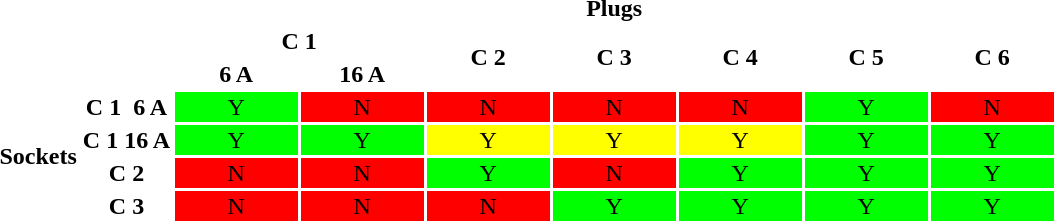<table style="text-align:center">
<tr>
<th colspan="2" rowspan="3"></th>
<th colspan="7">Plugs</th>
</tr>
<tr>
<th colspan="2">C 1</th>
<th rowspan="2">C 2</th>
<th rowspan="2">C 3</th>
<th rowspan="2">C 4</th>
<th rowspan="2">C 5</th>
<th rowspan="2">C 6</th>
</tr>
<tr>
<th>6 A</th>
<th>16 A</th>
</tr>
<tr>
<th rowspan="4">Sockets</th>
<th>C 1  6 A</th>
<td style="width:5em;background-color:lime">Y</td>
<td style="width:5em;background-color:red">N</td>
<td style="width:5em;background-color:red">N</td>
<td style="width:5em;background-color:red">N</td>
<td style="width:5em;background-color:red">N</td>
<td style="width:5em;background-color:lime">Y</td>
<td style="width:5em;background-color:red">N</td>
</tr>
<tr>
<th>C 1 16 A</th>
<td style="background-color:lime">Y</td>
<td style="background-color:lime">Y</td>
<td style="background-color:yellow">Y</td>
<td style="background-color:yellow">Y</td>
<td style="background-color:yellow">Y</td>
<td style="background-color:lime">Y</td>
<td style="background-color:lime">Y</td>
</tr>
<tr>
<th>C 2</th>
<td style="background-color:red">N</td>
<td style="background-color:red">N</td>
<td style="background-color:lime">Y</td>
<td style="background-color:red">N</td>
<td style="background-color:lime">Y</td>
<td style="background-color:lime">Y</td>
<td style="background-color:lime">Y</td>
</tr>
<tr>
<th>C 3</th>
<td style="background-color:red">N</td>
<td style="background-color:red">N</td>
<td style="background-color:red">N</td>
<td style="background-color:lime">Y</td>
<td style="background-color:lime">Y</td>
<td style="background-color:lime">Y</td>
<td style="background-color:lime">Y</td>
</tr>
</table>
